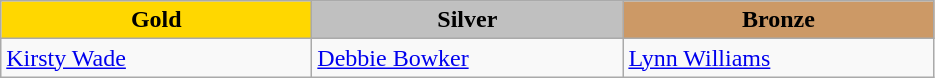<table class="wikitable" style="text-align:left">
<tr align="center">
<td width=200 bgcolor=gold><strong>Gold</strong></td>
<td width=200 bgcolor=silver><strong>Silver</strong></td>
<td width=200 bgcolor=CC9966><strong>Bronze</strong></td>
</tr>
<tr>
<td><a href='#'>Kirsty Wade</a><br><em></em></td>
<td><a href='#'>Debbie Bowker</a><br><em></em></td>
<td><a href='#'>Lynn Williams</a><br><em></em></td>
</tr>
</table>
